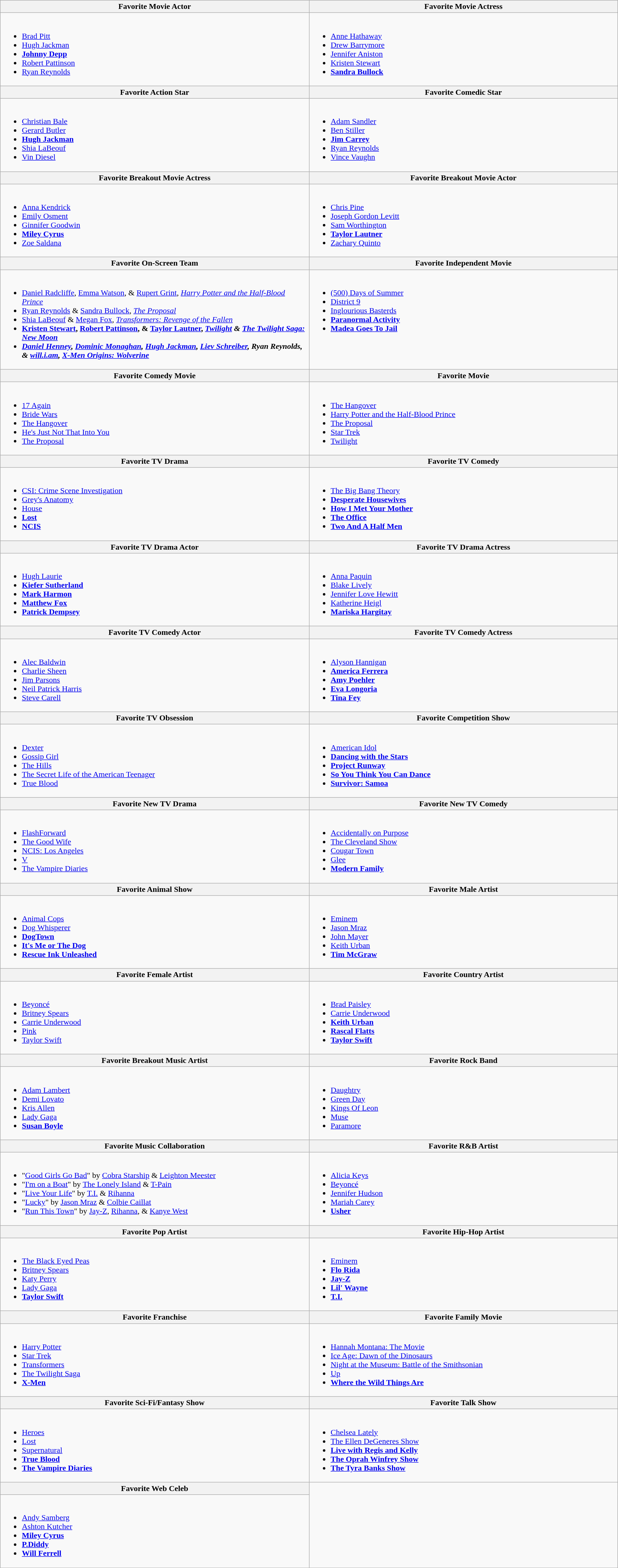<table class="wikitable">
<tr>
<th width="50%">Favorite Movie Actor</th>
<th width="50%">Favorite Movie Actress</th>
</tr>
<tr>
<td valign="top"><br><ul><li><a href='#'>Brad Pitt</a></li><li><a href='#'>Hugh Jackman</a></li><li><strong><a href='#'>Johnny Depp</a></strong></li><li><a href='#'>Robert Pattinson</a></li><li><a href='#'>Ryan Reynolds</a></li></ul></td>
<td valign="top"><br><ul><li><a href='#'>Anne Hathaway</a></li><li><a href='#'>Drew Barrymore</a></li><li><a href='#'>Jennifer Aniston</a></li><li><a href='#'>Kristen Stewart</a></li><li><strong><a href='#'>Sandra Bullock</a></strong></li></ul></td>
</tr>
<tr>
<th>Favorite Action Star</th>
<th>Favorite Comedic Star</th>
</tr>
<tr>
<td valign="top"><br><ul><li><a href='#'>Christian Bale</a></li><li><a href='#'>Gerard Butler</a></li><li><strong><a href='#'>Hugh Jackman</a></strong></li><li><a href='#'>Shia LaBeouf</a></li><li><a href='#'>Vin Diesel</a></li></ul></td>
<td valign="top"><br><ul><li><a href='#'>Adam Sandler</a></li><li><a href='#'>Ben Stiller</a></li><li><strong><a href='#'>Jim Carrey</a></strong></li><li><a href='#'>Ryan Reynolds</a></li><li><a href='#'>Vince Vaughn</a></li></ul></td>
</tr>
<tr>
<th>Favorite Breakout Movie Actress</th>
<th>Favorite Breakout Movie Actor</th>
</tr>
<tr>
<td valign="top"><br><ul><li><a href='#'>Anna Kendrick</a></li><li><a href='#'>Emily Osment</a></li><li><a href='#'>Ginnifer Goodwin</a></li><li><strong><a href='#'>Miley Cyrus</a></strong></li><li><a href='#'>Zoe Saldana</a></li></ul></td>
<td valign="top"><br><ul><li><a href='#'>Chris Pine</a></li><li><a href='#'>Joseph Gordon Levitt</a></li><li><a href='#'>Sam Worthington</a></li><li><strong><a href='#'>Taylor Lautner</a></strong></li><li><a href='#'>Zachary Quinto</a></li></ul></td>
</tr>
<tr>
<th>Favorite On-Screen Team</th>
<th>Favorite Independent Movie</th>
</tr>
<tr>
<td valign="top"><br><ul><li><a href='#'>Daniel Radcliffe</a>, <a href='#'>Emma Watson</a>, & <a href='#'>Rupert Grint</a>, <em><a href='#'>Harry Potter and the Half-Blood Prince</a></em></li><li><a href='#'>Ryan Reynolds</a> & <a href='#'>Sandra Bullock</a>, <em><a href='#'>The Proposal</a></em></li><li><a href='#'>Shia LaBeouf</a> & <a href='#'>Megan Fox</a>, <em><a href='#'>Transformers: Revenge of the Fallen</a></em></li><li><strong><a href='#'>Kristen Stewart</a>, <a href='#'>Robert Pattinson</a>, & <a href='#'>Taylor Lautner</a>, <em><a href='#'>Twilight</a> & <a href='#'>The Twilight Saga: New Moon</a><strong><em></li><li><a href='#'>Daniel Henney</a>, <a href='#'>Dominic Monaghan</a>, <a href='#'>Hugh Jackman</a>, <a href='#'>Liev Schreiber</a>, Ryan Reynolds, & <a href='#'>will.i.am</a>, </em><a href='#'>X-Men Origins: Wolverine</a><em></li></ul></td>
<td valign="top"><br><ul><li></em><a href='#'>(500) Days of Summer</a><em></li><li></em><a href='#'>District 9</a><em></li><li></em></strong><a href='#'>Inglourious Basterds</a><strong><em></li><li></em><a href='#'>Paranormal Activity</a><em></li><li></em><a href='#'>Madea Goes To Jail</a><em></li></ul></td>
</tr>
<tr>
<th>Favorite Comedy Movie</th>
<th>Favorite Movie</th>
</tr>
<tr>
<td valign="top"><br><ul><li></em><a href='#'>17 Again</a><em></li><li></em><a href='#'>Bride Wars</a><em></li><li></em><a href='#'>The Hangover</a><em></li><li></em><a href='#'>He's Just Not That Into You</a><em></li><li></em></strong><a href='#'>The Proposal</a><strong><em></li></ul></td>
<td valign="top"><br><ul><li></em><a href='#'>The Hangover</a><em></li><li></em><a href='#'>Harry Potter and the Half-Blood Prince</a><em></li><li></em><a href='#'>The Proposal</a><em></li><li></em><a href='#'>Star Trek</a><em></li><li></em></strong><a href='#'>Twilight</a><strong><em></li></ul></td>
</tr>
<tr>
<th>Favorite TV Drama</th>
<th>Favorite TV Comedy</th>
</tr>
<tr>
<td valign="top"><br><ul><li></em><a href='#'>CSI: Crime Scene Investigation</a><em></li><li></em><a href='#'>Grey's Anatomy</a><em></li><li></em></strong><a href='#'>House</a><strong><em></li><li></em><a href='#'>Lost</a><em></li><li></em><a href='#'>NCIS</a><em></li></ul></td>
<td valign="top"><br><ul><li></em></strong><a href='#'>The Big Bang Theory</a><strong><em></li><li></em><a href='#'>Desperate Housewives</a><em></li><li></em><a href='#'>How I Met Your Mother</a><em></li><li></em><a href='#'>The Office</a><em></li><li></em><a href='#'>Two And A Half Men</a><em></li></ul></td>
</tr>
<tr>
<th>Favorite TV Drama Actor</th>
<th>Favorite TV Drama Actress</th>
</tr>
<tr>
<td valign="top"><br><ul><li></strong><a href='#'>Hugh Laurie</a><strong></li><li><a href='#'>Kiefer Sutherland</a></li><li><a href='#'>Mark Harmon</a></li><li><a href='#'>Matthew Fox</a></li><li><a href='#'>Patrick Dempsey</a></li></ul></td>
<td valign="top"><br><ul><li><a href='#'>Anna Paquin</a></li><li><a href='#'>Blake Lively</a></li><li><a href='#'>Jennifer Love Hewitt</a></li><li></strong><a href='#'>Katherine Heigl</a><strong></li><li><a href='#'>Mariska Hargitay</a></li></ul></td>
</tr>
<tr>
<th>Favorite TV Comedy Actor</th>
<th>Favorite TV Comedy Actress</th>
</tr>
<tr>
<td valign="top"><br><ul><li><a href='#'>Alec Baldwin</a></li><li><a href='#'>Charlie Sheen</a></li><li><a href='#'>Jim Parsons</a></li><li><a href='#'>Neil Patrick Harris</a></li><li></strong><a href='#'>Steve Carell</a><strong></li></ul></td>
<td valign="top"><br><ul><li></strong><a href='#'>Alyson Hannigan</a><strong></li><li><a href='#'>America Ferrera</a></li><li><a href='#'>Amy Poehler</a></li><li><a href='#'>Eva Longoria</a></li><li><a href='#'>Tina Fey</a></li></ul></td>
</tr>
<tr>
<th>Favorite TV Obsession</th>
<th>Favorite Competition Show</th>
</tr>
<tr>
<td valign="top"><br><ul><li></em><a href='#'>Dexter</a><em></li><li></em><a href='#'>Gossip Girl</a><em></li><li></em><a href='#'>The Hills</a><em></li><li></em><a href='#'>The Secret Life of the American Teenager</a><em></li><li></em></strong><a href='#'>True Blood</a><strong><em></li></ul></td>
<td valign="top"><br><ul><li></em></strong><a href='#'>American Idol</a><strong><em></li><li></em><a href='#'>Dancing with the Stars</a><em></li><li></em><a href='#'>Project Runway</a><em></li><li></em><a href='#'>So You Think You Can Dance</a><em></li><li></em><a href='#'>Survivor: Samoa</a><em></li></ul></td>
</tr>
<tr>
<th>Favorite New TV Drama</th>
<th>Favorite New TV Comedy</th>
</tr>
<tr>
<td valign="top"><br><ul><li></em><a href='#'>FlashForward</a><em></li><li></em><a href='#'>The Good Wife</a><em></li><li></em><a href='#'>NCIS: Los Angeles</a><em></li><li></em><a href='#'>V</a><em></li><li></em></strong><a href='#'>The Vampire Diaries</a><strong><em></li></ul></td>
<td valign="top"><br><ul><li></em><a href='#'>Accidentally on Purpose</a><em></li><li></em><a href='#'>The Cleveland Show</a><em></li><li></em><a href='#'>Cougar Town</a><em></li><li></em></strong><a href='#'>Glee</a><strong><em></li><li></em><a href='#'>Modern Family</a><em></li></ul></td>
</tr>
<tr>
<th>Favorite Animal Show</th>
<th>Favorite Male Artist</th>
</tr>
<tr>
<td valign="top"><br><ul><li></em><a href='#'>Animal Cops</a><em></li><li></em></strong><a href='#'>Dog Whisperer</a><strong><em></li><li></em><a href='#'>DogTown</a><em></li><li></em><a href='#'>It's Me or The Dog</a><em></li><li></em><a href='#'>Rescue Ink Unleashed</a><em></li></ul></td>
<td valign="top"><br><ul><li><a href='#'>Eminem</a></li><li><a href='#'>Jason Mraz</a></li><li><a href='#'>John Mayer</a></li><li></strong><a href='#'>Keith Urban</a><strong></li><li><a href='#'>Tim McGraw</a></li></ul></td>
</tr>
<tr>
<th>Favorite Female Artist</th>
<th>Favorite Country Artist</th>
</tr>
<tr>
<td valign="top"><br><ul><li><a href='#'>Beyoncé</a></li><li><a href='#'>Britney Spears</a></li><li><a href='#'>Carrie Underwood</a></li><li><a href='#'>Pink</a></li><li></strong><a href='#'>Taylor Swift</a><strong></li></ul></td>
<td valign="top"><br><ul><li><a href='#'>Brad Paisley</a></li><li></strong><a href='#'>Carrie Underwood</a><strong></li><li><a href='#'>Keith Urban</a></li><li><a href='#'>Rascal Flatts</a></li><li><a href='#'>Taylor Swift</a></li></ul></td>
</tr>
<tr>
<th>Favorite Breakout Music Artist</th>
<th>Favorite Rock Band</th>
</tr>
<tr>
<td valign="top"><br><ul><li><a href='#'>Adam Lambert</a></li><li><a href='#'>Demi Lovato</a></li><li><a href='#'>Kris Allen</a></li><li></strong><a href='#'>Lady Gaga</a><strong></li><li><a href='#'>Susan Boyle</a></li></ul></td>
<td valign="top"><br><ul><li><a href='#'>Daughtry</a></li><li><a href='#'>Green Day</a></li><li><a href='#'>Kings Of Leon</a></li><li><a href='#'>Muse</a></li><li></strong><a href='#'>Paramore</a><strong></li></ul></td>
</tr>
<tr>
<th>Favorite Music Collaboration</th>
<th>Favorite R&B Artist</th>
</tr>
<tr>
<td valign="top"><br><ul><li>"<a href='#'>Good Girls Go Bad</a>" by <a href='#'>Cobra Starship</a> &  <a href='#'>Leighton Meester</a></li><li>"<a href='#'>I'm on a Boat</a>" by <a href='#'>The Lonely Island</a> & <a href='#'>T-Pain</a></li><li>"<a href='#'>Live Your Life</a>" by <a href='#'>T.I.</a> & <a href='#'>Rihanna</a></li><li>"<a href='#'>Lucky</a>" by <a href='#'>Jason Mraz</a> & <a href='#'>Colbie Caillat</a></li><li></strong>"<a href='#'>Run This Town</a>" by <a href='#'>Jay-Z</a>, <a href='#'>Rihanna</a>, & <a href='#'>Kanye West</a><strong></li></ul></td>
<td valign="top"><br><ul><li><a href='#'>Alicia Keys</a></li><li><a href='#'>Beyoncé</a></li><li><a href='#'>Jennifer Hudson</a></li><li></strong><a href='#'>Mariah Carey</a><strong></li><li><a href='#'>Usher</a></li></ul></td>
</tr>
<tr>
<th>Favorite Pop Artist</th>
<th>Favorite Hip-Hop Artist</th>
</tr>
<tr>
<td valign="top"><br><ul><li><a href='#'>The Black Eyed Peas</a></li><li><a href='#'>Britney Spears</a></li><li><a href='#'>Katy Perry</a></li><li></strong><a href='#'>Lady Gaga</a><strong></li><li><a href='#'>Taylor Swift</a></li></ul></td>
<td valign="top"><br><ul><li></strong><a href='#'>Eminem</a><strong></li><li><a href='#'>Flo Rida</a></li><li><a href='#'>Jay-Z</a></li><li><a href='#'>Lil' Wayne</a></li><li><a href='#'>T.I.</a></li></ul></td>
</tr>
<tr>
<th>Favorite Franchise</th>
<th>Favorite Family Movie</th>
</tr>
<tr>
<td valign="top"><br><ul><li><a href='#'>Harry Potter</a></li><li><a href='#'>Star Trek</a></li><li><a href='#'>Transformers</a></li><li></strong><a href='#'>The Twilight Saga</a><strong></li><li><a href='#'>X-Men</a></li></ul></td>
<td valign="top"><br><ul><li></em><a href='#'>Hannah Montana: The Movie</a><em></li><li></em><a href='#'>Ice Age: Dawn of the Dinosaurs</a><em></li><li></em><a href='#'>Night at the Museum: Battle of the Smithsonian</a><em></li><li></em></strong><a href='#'>Up</a><strong><em></li><li></em><a href='#'>Where the Wild Things Are</a><em></li></ul></td>
</tr>
<tr>
<th>Favorite Sci-Fi/Fantasy Show</th>
<th>Favorite Talk Show</th>
</tr>
<tr>
<td valign="top"><br><ul><li></em><a href='#'>Heroes</a><em></li><li></em><a href='#'>Lost</a><em></li><li></em></strong><a href='#'>Supernatural</a><strong><em></li><li></em><a href='#'>True Blood</a><em></li><li></em><a href='#'>The Vampire Diaries</a><em></li></ul></td>
<td valign="top"><br><ul><li></em><a href='#'>Chelsea Lately</a><em></li><li></em></strong><a href='#'>The Ellen DeGeneres Show</a><strong><em></li><li></em><a href='#'>Live with Regis and Kelly</a><em></li><li></em><a href='#'>The Oprah Winfrey Show</a><em></li><li></em><a href='#'>The Tyra Banks Show</a><em></li></ul></td>
</tr>
<tr>
<th>Favorite Web Celeb</th>
</tr>
<tr>
<td valign="top"><br><ul><li><a href='#'>Andy Samberg</a></li><li></strong><a href='#'>Ashton Kutcher</a><strong></li><li><a href='#'>Miley Cyrus</a></li><li><a href='#'>P.Diddy</a></li><li><a href='#'>Will Ferrell</a></li></ul></td>
</tr>
</table>
